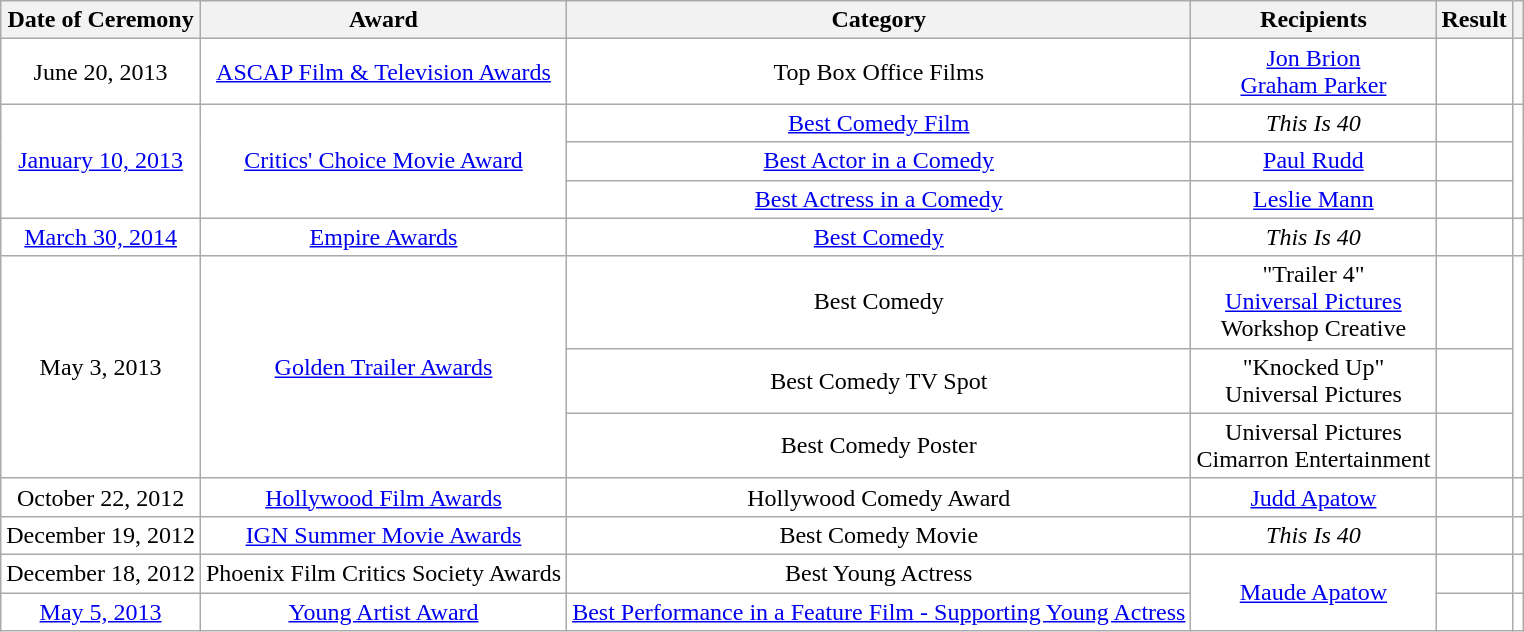<table class="wikitable" rowspan="5;" style="text-align:center; background:#fff;">
<tr>
<th>Date of Ceremony</th>
<th>Award</th>
<th>Category</th>
<th>Recipients</th>
<th>Result</th>
<th></th>
</tr>
<tr>
<td>June 20, 2013</td>
<td><a href='#'>ASCAP Film & Television Awards</a></td>
<td>Top Box Office Films</td>
<td><a href='#'>Jon Brion</a><br><a href='#'>Graham Parker</a></td>
<td></td>
<td></td>
</tr>
<tr>
<td rowspan="3"><a href='#'>January 10, 2013</a></td>
<td rowspan="3"><a href='#'>Critics' Choice Movie Award</a></td>
<td><a href='#'>Best Comedy Film</a></td>
<td><em>This Is 40</em></td>
<td></td>
<td rowspan="3"></td>
</tr>
<tr>
<td><a href='#'>Best Actor in a Comedy</a></td>
<td><a href='#'>Paul Rudd</a></td>
<td></td>
</tr>
<tr>
<td><a href='#'>Best Actress in a Comedy</a></td>
<td><a href='#'>Leslie Mann</a></td>
<td></td>
</tr>
<tr>
<td><a href='#'>March 30, 2014</a></td>
<td><a href='#'>Empire Awards</a></td>
<td><a href='#'>Best Comedy</a></td>
<td><em>This Is 40</em></td>
<td></td>
<td></td>
</tr>
<tr>
<td rowspan="3">May 3, 2013</td>
<td rowspan="3"><a href='#'>Golden Trailer Awards</a></td>
<td>Best Comedy</td>
<td>"Trailer 4"<br><a href='#'>Universal Pictures</a><br>Workshop Creative</td>
<td></td>
<td rowspan="3"></td>
</tr>
<tr>
<td>Best Comedy TV Spot</td>
<td>"Knocked Up"<br>Universal Pictures</td>
<td></td>
</tr>
<tr>
<td>Best Comedy Poster</td>
<td>Universal Pictures<br>Cimarron Entertainment</td>
<td></td>
</tr>
<tr>
<td>October 22, 2012</td>
<td><a href='#'>Hollywood Film Awards</a></td>
<td>Hollywood Comedy Award</td>
<td><a href='#'>Judd Apatow</a></td>
<td></td>
<td></td>
</tr>
<tr>
<td>December 19, 2012</td>
<td><a href='#'>IGN Summer Movie Awards</a></td>
<td>Best Comedy Movie</td>
<td><em>This Is 40</em></td>
<td></td>
<td></td>
</tr>
<tr>
<td>December 18, 2012</td>
<td>Phoenix Film Critics Society Awards</td>
<td>Best Young Actress</td>
<td rowspan="2"><a href='#'>Maude Apatow</a></td>
<td></td>
<td></td>
</tr>
<tr>
<td><a href='#'>May 5, 2013</a></td>
<td><a href='#'>Young Artist Award</a></td>
<td><a href='#'>Best Performance in a Feature Film - Supporting Young Actress</a></td>
<td></td>
<td></td>
</tr>
</table>
